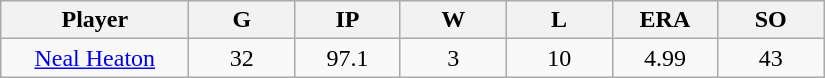<table class="wikitable sortable">
<tr>
<th bgcolor="#DDDDFF" width="16%">Player</th>
<th bgcolor="#DDDDFF" width="9%">G</th>
<th bgcolor="#DDDDFF" width="9%">IP</th>
<th bgcolor="#DDDDFF" width="9%">W</th>
<th bgcolor="#DDDDFF" width="9%">L</th>
<th bgcolor="#DDDDFF" width="9%">ERA</th>
<th bgcolor="#DDDDFF" width="9%">SO</th>
</tr>
<tr align="center">
<td><a href='#'>Neal Heaton</a></td>
<td>32</td>
<td>97.1</td>
<td>3</td>
<td>10</td>
<td>4.99</td>
<td>43</td>
</tr>
</table>
